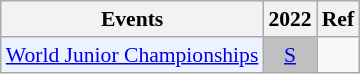<table style='font-size: 90%; text-align:center;' class='wikitable'>
<tr>
<th>Events</th>
<th>2022</th>
<th>Ref</th>
</tr>
<tr>
<td bgcolor="#ECF2FF"; align="left"><a href='#'>World Junior Championships</a></td>
<td bgcolor=silver><a href='#'>S</a></td>
<td></td>
</tr>
</table>
